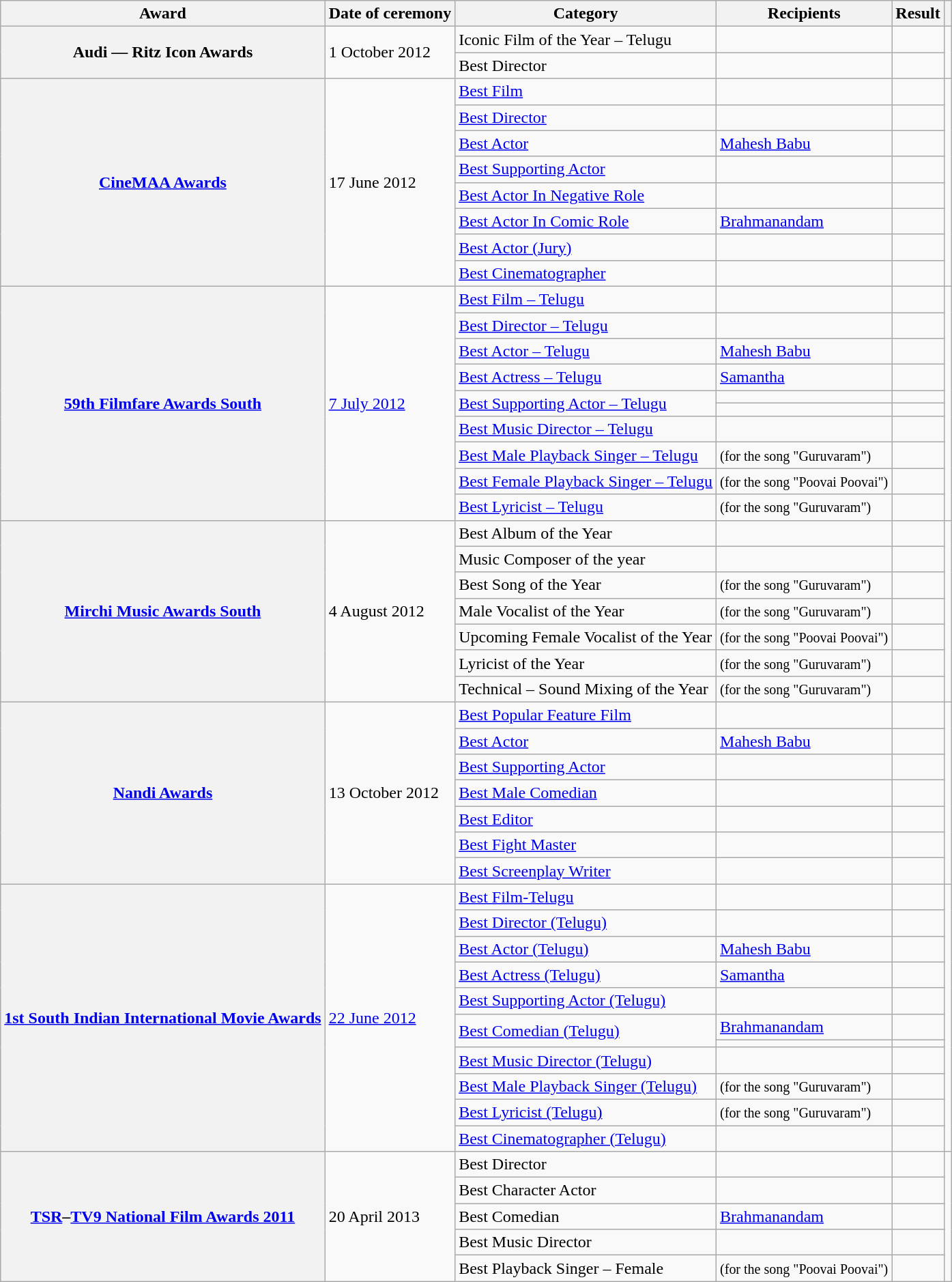<table class="wikitable plainrowheaders sortable">
<tr>
<th scope="col" class="unsortable">Award</th>
<th scope="col" class="unsortable">Date of ceremony</th>
<th scope="col" class="unsortable">Category</th>
<th scope="col" class="unsortable">Recipients</th>
<th scope="col" class="unsortable">Result</th>
<th scope="col" class="unsortable"></th>
</tr>
<tr>
<th scope="row" rowspan="2">Audi — Ritz Icon Awards</th>
<td rowspan="2">1 October 2012</td>
<td>Iconic Film of the Year – Telugu</td>
<td></td>
<td></td>
<td rowspan="2"></td>
</tr>
<tr>
<td>Best Director</td>
<td></td>
<td></td>
</tr>
<tr>
<th scope="row" rowspan="8"><a href='#'>CineMAA Awards</a></th>
<td rowspan="8">17 June 2012</td>
<td><a href='#'>Best Film</a></td>
<td></td>
<td></td>
<td rowspan="8"></td>
</tr>
<tr>
<td><a href='#'>Best Director</a></td>
<td></td>
<td></td>
</tr>
<tr>
<td><a href='#'>Best Actor</a></td>
<td><a href='#'>Mahesh Babu</a></td>
<td></td>
</tr>
<tr>
<td><a href='#'>Best Supporting Actor</a></td>
<td></td>
<td></td>
</tr>
<tr>
<td><a href='#'>Best Actor In Negative Role</a></td>
<td></td>
<td></td>
</tr>
<tr>
<td><a href='#'>Best Actor In Comic Role</a></td>
<td><a href='#'>Brahmanandam</a></td>
<td></td>
</tr>
<tr>
<td><a href='#'>Best Actor (Jury)</a></td>
<td></td>
<td></td>
</tr>
<tr>
<td><a href='#'>Best Cinematographer</a></td>
<td></td>
<td></td>
</tr>
<tr>
<th scope="row" rowspan="10"><a href='#'>59th Filmfare Awards South</a></th>
<td rowspan="10"><a href='#'>7 July 2012</a></td>
<td><a href='#'>Best Film – Telugu</a></td>
<td></td>
<td></td>
<td rowspan="10"></td>
</tr>
<tr>
<td><a href='#'>Best Director – Telugu</a></td>
<td></td>
<td></td>
</tr>
<tr>
<td><a href='#'>Best Actor – Telugu</a></td>
<td><a href='#'>Mahesh Babu</a></td>
<td></td>
</tr>
<tr>
<td><a href='#'>Best Actress – Telugu</a></td>
<td><a href='#'>Samantha</a></td>
<td></td>
</tr>
<tr>
<td rowspan="2"><a href='#'>Best Supporting Actor – Telugu</a></td>
<td></td>
<td></td>
</tr>
<tr>
<td></td>
<td></td>
</tr>
<tr>
<td><a href='#'>Best Music Director – Telugu</a></td>
<td></td>
<td></td>
</tr>
<tr>
<td><a href='#'>Best Male Playback Singer – Telugu</a></td>
<td> <small>(for the song "Guruvaram")</small></td>
<td></td>
</tr>
<tr>
<td><a href='#'>Best Female Playback Singer – Telugu</a></td>
<td> <small>(for the song "Poovai Poovai")</small></td>
<td></td>
</tr>
<tr>
<td><a href='#'>Best Lyricist – Telugu</a></td>
<td> <small>(for the song "Guruvaram")</small></td>
<td></td>
</tr>
<tr>
<th scope="row" rowspan="7"><a href='#'>Mirchi Music Awards South</a></th>
<td rowspan="7">4 August 2012</td>
<td>Best Album of the Year</td>
<td></td>
<td></td>
<td rowspan="7"></td>
</tr>
<tr>
<td>Music Composer of the year</td>
<td></td>
<td></td>
</tr>
<tr>
<td>Best Song of the Year</td>
<td> <small>(for the song "Guruvaram")</small></td>
<td></td>
</tr>
<tr>
<td>Male Vocalist of the Year</td>
<td> <small>(for the song "Guruvaram")</small></td>
<td></td>
</tr>
<tr>
<td>Upcoming Female Vocalist of the Year</td>
<td> <small>(for the song "Poovai Poovai")</small></td>
<td></td>
</tr>
<tr>
<td>Lyricist of the Year</td>
<td> <small>(for the song "Guruvaram")</small></td>
<td></td>
</tr>
<tr>
<td>Technical – Sound Mixing of the Year</td>
<td> <small>(for the song "Guruvaram")</small></td>
<td></td>
</tr>
<tr>
<th scope="row" rowspan="7"><a href='#'>Nandi Awards</a></th>
<td rowspan="7">13 October 2012</td>
<td><a href='#'>Best Popular Feature Film</a></td>
<td></td>
<td></td>
<td rowspan="7"></td>
</tr>
<tr>
<td><a href='#'>Best Actor</a></td>
<td><a href='#'>Mahesh Babu</a></td>
<td></td>
</tr>
<tr>
<td><a href='#'>Best Supporting Actor</a></td>
<td></td>
<td></td>
</tr>
<tr>
<td><a href='#'>Best Male Comedian</a></td>
<td></td>
<td></td>
</tr>
<tr>
<td><a href='#'>Best Editor</a></td>
<td></td>
<td></td>
</tr>
<tr>
<td><a href='#'>Best Fight Master</a></td>
<td></td>
<td></td>
</tr>
<tr>
<td><a href='#'>Best Screenplay Writer</a></td>
<td></td>
<td></td>
</tr>
<tr>
<th scope="row" rowspan="11"><a href='#'>1st South Indian International Movie Awards</a></th>
<td rowspan="11"><a href='#'>22 June 2012</a></td>
<td><a href='#'>Best Film-Telugu</a></td>
<td></td>
<td></td>
<td rowspan="11"></td>
</tr>
<tr>
<td><a href='#'>Best Director (Telugu)</a></td>
<td></td>
<td></td>
</tr>
<tr>
<td><a href='#'>Best Actor (Telugu)</a></td>
<td><a href='#'>Mahesh Babu</a></td>
<td></td>
</tr>
<tr>
<td><a href='#'>Best Actress (Telugu)</a></td>
<td><a href='#'>Samantha</a></td>
<td></td>
</tr>
<tr>
<td><a href='#'>Best Supporting Actor (Telugu)</a></td>
<td></td>
<td></td>
</tr>
<tr>
<td rowspan="2"><a href='#'>Best Comedian (Telugu)</a></td>
<td><a href='#'>Brahmanandam</a></td>
<td></td>
</tr>
<tr>
<td></td>
<td></td>
</tr>
<tr>
<td><a href='#'>Best Music Director (Telugu)</a></td>
<td></td>
<td></td>
</tr>
<tr>
<td><a href='#'>Best Male Playback Singer (Telugu)</a></td>
<td> <small>(for the song "Guruvaram")</small></td>
<td></td>
</tr>
<tr>
<td><a href='#'>Best Lyricist (Telugu)</a></td>
<td> <small>(for the song "Guruvaram")</small></td>
<td></td>
</tr>
<tr>
<td><a href='#'>Best Cinematographer (Telugu)</a></td>
<td></td>
<td></td>
</tr>
<tr>
<th scope="row" rowspan="5"><a href='#'>TSR</a>–<a href='#'>TV9 National Film Awards 2011</a></th>
<td rowspan="5">20 April 2013</td>
<td>Best Director</td>
<td></td>
<td></td>
<td rowspan="5"></td>
</tr>
<tr>
<td>Best Character Actor</td>
<td></td>
<td></td>
</tr>
<tr>
<td>Best Comedian</td>
<td><a href='#'>Brahmanandam</a></td>
<td></td>
</tr>
<tr>
<td>Best Music Director</td>
<td></td>
<td></td>
</tr>
<tr>
<td>Best Playback Singer – Female</td>
<td> <small>(for the song "Poovai Poovai")</small></td>
<td></td>
</tr>
</table>
